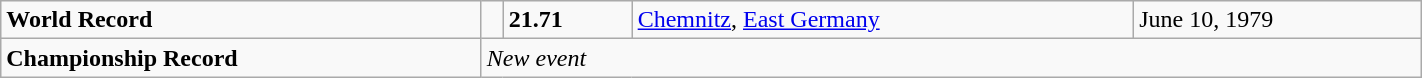<table class="wikitable" width=75%>
<tr>
<td><strong>World Record</strong></td>
<td></td>
<td><strong>21.71</strong></td>
<td><a href='#'>Chemnitz</a>, <a href='#'>East Germany</a></td>
<td>June 10, 1979</td>
</tr>
<tr>
<td><strong>Championship Record</strong></td>
<td colspan="4"><em>New event</em></td>
</tr>
</table>
